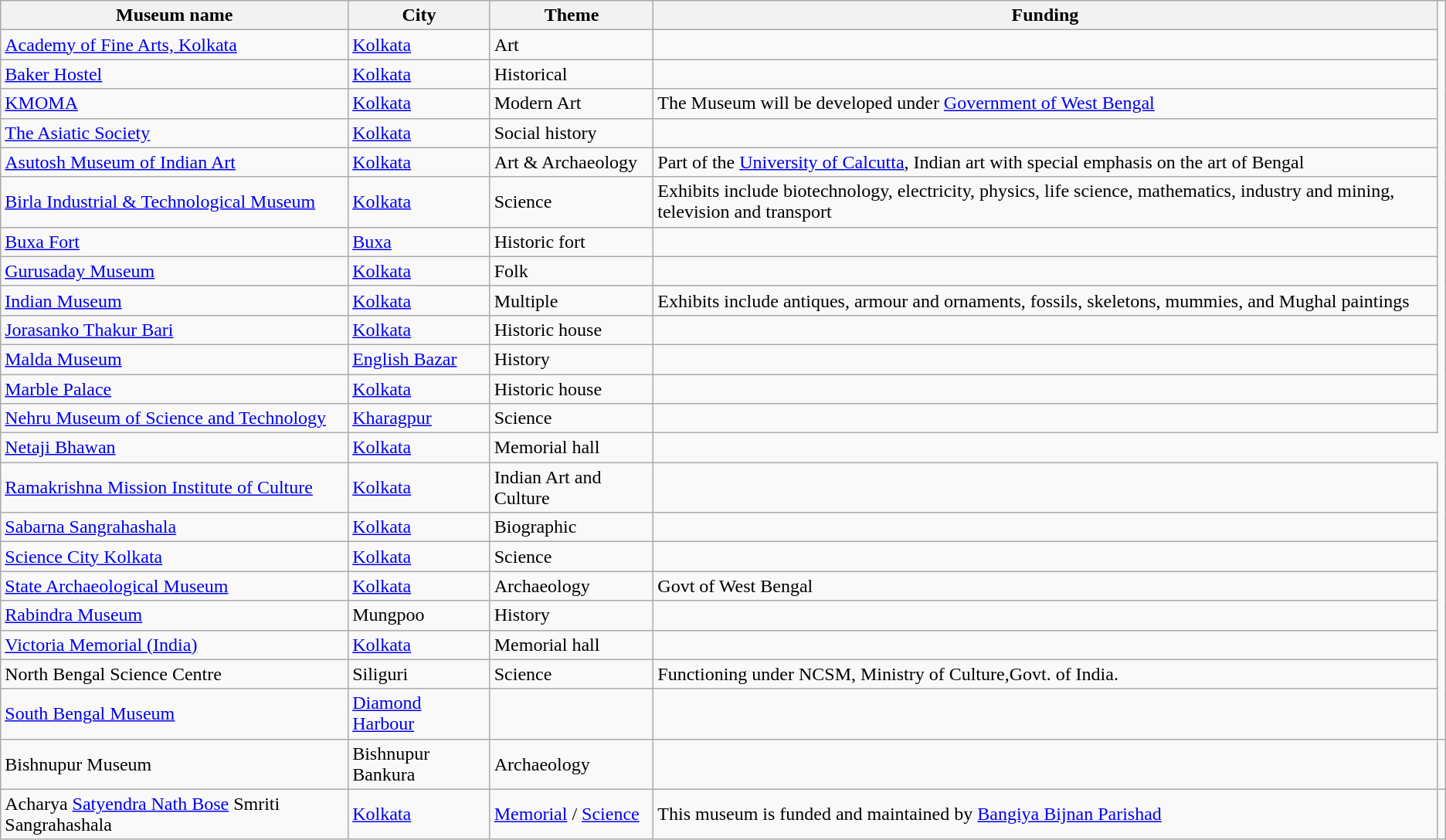<table class="wikitable sortable">
<tr>
<th>Museum name</th>
<th>City</th>
<th>Theme</th>
<th>Funding</th>
</tr>
<tr>
<td><a href='#'>Academy of Fine Arts, Kolkata</a></td>
<td><a href='#'>Kolkata</a></td>
<td>Art</td>
<td></td>
</tr>
<tr>
<td><a href='#'>Baker Hostel</a></td>
<td><a href='#'>Kolkata</a></td>
<td>Historical</td>
<td></td>
</tr>
<tr>
<td><a href='#'>KMOMA</a></td>
<td><a href='#'>Kolkata</a></td>
<td>Modern Art</td>
<td>The Museum will be developed under <a href='#'>Government of West Bengal</a></td>
</tr>
<tr>
<td><a href='#'>The Asiatic Society</a></td>
<td><a href='#'>Kolkata</a></td>
<td>Social history</td>
<td></td>
</tr>
<tr>
<td><a href='#'>Asutosh Museum of Indian Art</a></td>
<td><a href='#'>Kolkata</a></td>
<td>Art & Archaeology</td>
<td>Part of the <a href='#'>University of Calcutta</a>, Indian art with special emphasis on the art of Bengal</td>
</tr>
<tr>
<td><a href='#'>Birla Industrial & Technological Museum</a></td>
<td><a href='#'>Kolkata</a></td>
<td>Science</td>
<td>Exhibits include biotechnology, electricity, physics, life science, mathematics, industry and mining, television and transport</td>
</tr>
<tr>
<td><a href='#'>Buxa Fort</a></td>
<td><a href='#'>Buxa</a></td>
<td>Historic fort</td>
<td></td>
</tr>
<tr>
<td><a href='#'>Gurusaday Museum</a></td>
<td><a href='#'>Kolkata</a></td>
<td>Folk</td>
<td></td>
</tr>
<tr>
<td><a href='#'>Indian Museum</a></td>
<td><a href='#'>Kolkata</a></td>
<td>Multiple</td>
<td>Exhibits include antiques, armour and ornaments, fossils, skeletons, mummies, and Mughal paintings</td>
</tr>
<tr>
<td><a href='#'>Jorasanko Thakur Bari</a></td>
<td><a href='#'>Kolkata</a></td>
<td>Historic house</td>
<td></td>
</tr>
<tr>
<td><a href='#'>Malda Museum</a></td>
<td><a href='#'>English Bazar</a></td>
<td>History</td>
<td></td>
</tr>
<tr>
<td><a href='#'>Marble Palace</a></td>
<td><a href='#'>Kolkata</a></td>
<td>Historic house</td>
<td></td>
</tr>
<tr>
<td><a href='#'>Nehru Museum of Science and Technology</a></td>
<td><a href='#'>Kharagpur</a></td>
<td>Science</td>
<td></td>
</tr>
<tr>
<td><a href='#'>Netaji Bhawan</a></td>
<td><a href='#'>Kolkata</a></td>
<td>Memorial hall</td>
</tr>
<tr>
<td><a href='#'>Ramakrishna Mission Institute of Culture</a></td>
<td><a href='#'>Kolkata</a></td>
<td>Indian Art and Culture</td>
<td></td>
</tr>
<tr>
<td><a href='#'>Sabarna Sangrahashala</a></td>
<td><a href='#'>Kolkata</a></td>
<td>Biographic</td>
<td></td>
</tr>
<tr>
<td><a href='#'>Science City Kolkata</a></td>
<td><a href='#'>Kolkata</a></td>
<td>Science</td>
<td></td>
</tr>
<tr>
<td><a href='#'>State Archaeological Museum</a></td>
<td><a href='#'>Kolkata</a></td>
<td>Archaeology</td>
<td>Govt of West Bengal</td>
</tr>
<tr>
<td><a href='#'>Rabindra Museum</a></td>
<td>Mungpoo</td>
<td>History</td>
<td></td>
</tr>
<tr>
<td><a href='#'>Victoria Memorial (India)</a></td>
<td><a href='#'>Kolkata</a></td>
<td>Memorial hall</td>
<td></td>
</tr>
<tr>
<td>North Bengal Science Centre</td>
<td>Siliguri</td>
<td>Science</td>
<td>Functioning under NCSM, Ministry of Culture,Govt. of India.</td>
</tr>
<tr>
<td><a href='#'>South Bengal Museum</a></td>
<td><a href='#'>Diamond Harbour</a></td>
<td></td>
<td></td>
</tr>
<tr>
<td>Bishnupur Museum</td>
<td>Bishnupur Bankura</td>
<td>Archaeology</td>
<td></td>
<td></td>
</tr>
<tr>
<td>Acharya <a href='#'>Satyendra Nath Bose</a> Smriti Sangrahashala</td>
<td><a href='#'>Kolkata</a></td>
<td><a href='#'>Memorial</a> / <a href='#'>Science</a></td>
<td>This museum is funded and maintained by <a href='#'>Bangiya Bijnan Parishad</a></td>
</tr>
</table>
